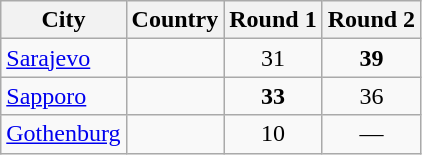<table class=wikitable>
<tr>
<th>City</th>
<th>Country</th>
<th>Round 1</th>
<th>Round 2</th>
</tr>
<tr>
<td><a href='#'>Sarajevo</a></td>
<td></td>
<td align=center>31</td>
<td align=center><strong>39</strong></td>
</tr>
<tr>
<td><a href='#'>Sapporo</a></td>
<td></td>
<td align=center><strong>33</strong></td>
<td align=center>36</td>
</tr>
<tr>
<td><a href='#'>Gothenburg</a></td>
<td></td>
<td align=center>10</td>
<td align=center>—</td>
</tr>
</table>
